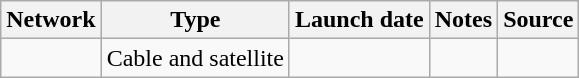<table class="wikitable sortable">
<tr>
<th>Network</th>
<th>Type</th>
<th>Launch date</th>
<th>Notes</th>
<th>Source</th>
</tr>
<tr>
<td><a href='#'></a></td>
<td>Cable and satellite</td>
<td></td>
<td></td>
<td></td>
</tr>
</table>
